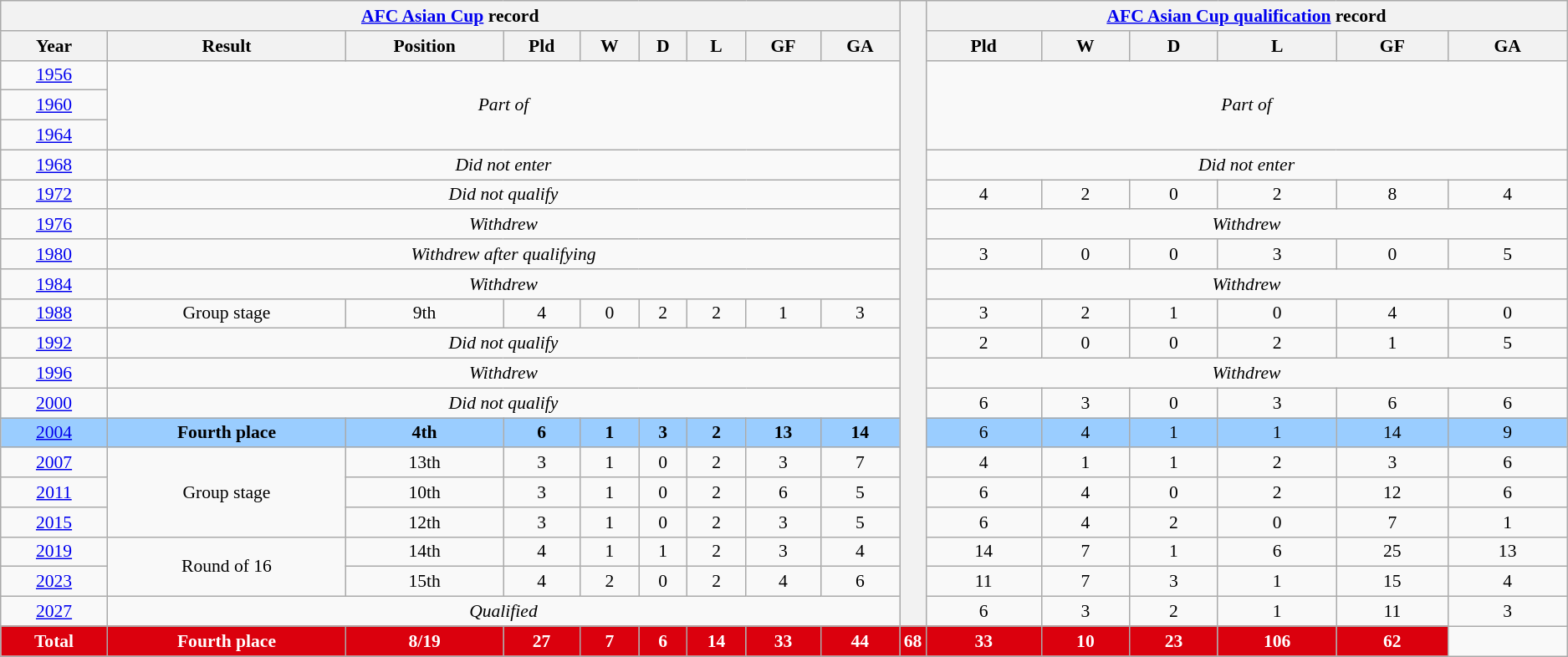<table class="wikitable" style="font-size:90%; text-align:center;">
<tr>
<th colspan=9><a href='#'>AFC Asian Cup</a> record</th>
<th style="width:1%;" rowspan=22></th>
<th colspan=6><a href='#'>AFC Asian Cup qualification</a> record</th>
</tr>
<tr>
<th>Year</th>
<th>Result</th>
<th>Position</th>
<th>Pld</th>
<th>W</th>
<th>D</th>
<th>L</th>
<th>GF</th>
<th>GA</th>
<th>Pld</th>
<th>W</th>
<th>D</th>
<th>L</th>
<th>GF</th>
<th>GA</th>
</tr>
<tr>
<td> <a href='#'>1956</a></td>
<td colspan=8 rowspan=3><em>Part of </em></td>
<td colspan=8 rowspan=3><em>Part of </em></td>
</tr>
<tr>
<td> <a href='#'>1960</a></td>
</tr>
<tr>
<td> <a href='#'>1964</a></td>
</tr>
<tr>
<td> <a href='#'>1968</a></td>
<td colspan=8><em>Did not enter</em></td>
<td colspan=8 rowspan=1><em>Did not enter</em></td>
</tr>
<tr>
<td> <a href='#'>1972</a></td>
<td colspan=8><em>Did not qualify</em></td>
<td>4</td>
<td>2</td>
<td>0</td>
<td>2</td>
<td>8</td>
<td>4</td>
</tr>
<tr>
<td> <a href='#'>1976</a></td>
<td colspan=8><em>Withdrew</em></td>
<td colspan="8"><em>Withdrew</em></td>
</tr>
<tr>
<td> <a href='#'>1980</a></td>
<td colspan=8><em>Withdrew after qualifying</em></td>
<td>3</td>
<td>0</td>
<td>0</td>
<td>3</td>
<td>0</td>
<td>5</td>
</tr>
<tr>
<td> <a href='#'>1984</a></td>
<td colspan=8><em>Withdrew</em></td>
<td colspan="8"><em>Withdrew</em></td>
</tr>
<tr>
<td> <a href='#'>1988</a></td>
<td>Group stage</td>
<td>9th</td>
<td>4</td>
<td>0</td>
<td>2</td>
<td>2</td>
<td>1</td>
<td>3</td>
<td>3</td>
<td>2</td>
<td>1</td>
<td>0</td>
<td>4</td>
<td>0</td>
</tr>
<tr>
<td> <a href='#'>1992</a></td>
<td colspan=8><em>Did not qualify</em></td>
<td>2</td>
<td>0</td>
<td>0</td>
<td>2</td>
<td>1</td>
<td>5</td>
</tr>
<tr>
<td> <a href='#'>1996</a></td>
<td colspan=8><em>Withdrew</em></td>
<td colspan="8"><em>Withdrew</em></td>
</tr>
<tr>
<td> <a href='#'>2000</a></td>
<td colspan=8><em>Did not qualify</em></td>
<td>6</td>
<td>3</td>
<td>0</td>
<td>3</td>
<td>6</td>
<td>6</td>
</tr>
<tr style="background:#9acdff;">
<td> <a href='#'>2004</a></td>
<td><strong>Fourth place</strong></td>
<td><strong>4th</strong></td>
<td><strong>6</strong></td>
<td><strong>1</strong></td>
<td><strong>3</strong></td>
<td><strong>2</strong></td>
<td><strong>13</strong></td>
<td><strong>14</strong></td>
<td>6</td>
<td>4</td>
<td>1</td>
<td>1</td>
<td>14</td>
<td>9</td>
</tr>
<tr>
<td>    <a href='#'>2007</a></td>
<td rowspan=3>Group stage</td>
<td>13th</td>
<td>3</td>
<td>1</td>
<td>0</td>
<td>2</td>
<td>3</td>
<td>7</td>
<td>4</td>
<td>1</td>
<td>1</td>
<td>2</td>
<td>3</td>
<td>6</td>
</tr>
<tr>
<td> <a href='#'>2011</a></td>
<td>10th</td>
<td>3</td>
<td>1</td>
<td>0</td>
<td>2</td>
<td>6</td>
<td>5</td>
<td>6</td>
<td>4</td>
<td>0</td>
<td>2</td>
<td>12</td>
<td>6</td>
</tr>
<tr>
<td> <a href='#'>2015</a></td>
<td>12th</td>
<td>3</td>
<td>1</td>
<td>0</td>
<td>2</td>
<td>3</td>
<td>5</td>
<td>6</td>
<td>4</td>
<td>2</td>
<td>0</td>
<td>7</td>
<td>1</td>
</tr>
<tr>
<td> <a href='#'>2019</a></td>
<td rowspan=2>Round of 16</td>
<td>14th</td>
<td>4</td>
<td>1</td>
<td>1</td>
<td>2</td>
<td>3</td>
<td>4</td>
<td>14</td>
<td>7</td>
<td>1</td>
<td>6</td>
<td>25</td>
<td>13</td>
</tr>
<tr>
<td> <a href='#'>2023</a></td>
<td>15th</td>
<td>4</td>
<td>2</td>
<td>0</td>
<td>2</td>
<td>4</td>
<td>6</td>
<td>11</td>
<td>7</td>
<td>3</td>
<td>1</td>
<td>15</td>
<td>4</td>
</tr>
<tr>
<td> <a href='#'>2027</a></td>
<td colspan=8><em>Qualified</em></td>
<td>6</td>
<td>3</td>
<td>2</td>
<td>1</td>
<td>11</td>
<td>3</td>
</tr>
<tr>
</tr>
<tr style="color:white;">
<th style="background:#db000d;">Total</th>
<th style="background:#db000d;">Fourth place</th>
<th style="background:#db000d;">8/19</th>
<th style="background:#db000d;">27</th>
<th style="background:#db000d;">7</th>
<th style="background:#db000d;">6</th>
<th style="background:#db000d;">14</th>
<th style="background:#db000d;">33</th>
<th style="background:#db000d;">44</th>
<th style="background:#db000d;">68</th>
<th style="background:#db000d;">33</th>
<th style="background:#db000d;">10</th>
<th style="background:#db000d;">23</th>
<th style="background:#db000d;">106</th>
<th style="background:#db000d;">62</th>
</tr>
</table>
